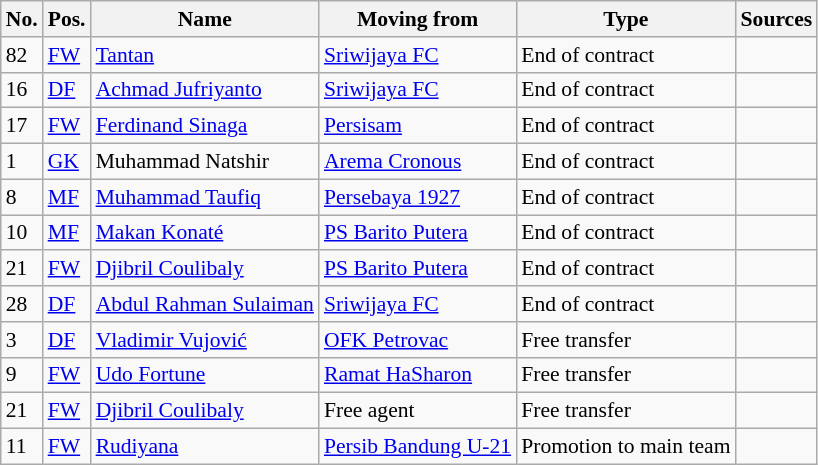<table class="wikitable" Style="font-size:90%">
<tr>
<th>No.</th>
<th>Pos.</th>
<th>Name</th>
<th>Moving from</th>
<th>Type</th>
<th>Sources</th>
</tr>
<tr>
<td>82</td>
<td><a href='#'>FW</a></td>
<td> <a href='#'>Tantan</a></td>
<td><a href='#'>Sriwijaya FC</a></td>
<td>End of contract</td>
<td></td>
</tr>
<tr>
<td>16</td>
<td><a href='#'>DF</a></td>
<td> <a href='#'>Achmad Jufriyanto</a></td>
<td><a href='#'>Sriwijaya FC</a></td>
<td>End of contract</td>
<td></td>
</tr>
<tr>
<td>17</td>
<td><a href='#'>FW</a></td>
<td> <a href='#'>Ferdinand Sinaga</a></td>
<td><a href='#'>Persisam</a></td>
<td>End of contract</td>
<td></td>
</tr>
<tr>
<td>1</td>
<td><a href='#'>GK</a></td>
<td> Muhammad Natshir</td>
<td><a href='#'>Arema Cronous</a></td>
<td>End of contract</td>
<td></td>
</tr>
<tr>
<td>8</td>
<td><a href='#'>MF</a></td>
<td> <a href='#'>Muhammad Taufiq</a></td>
<td><a href='#'>Persebaya 1927</a></td>
<td>End of contract</td>
<td></td>
</tr>
<tr>
<td>10</td>
<td><a href='#'>MF</a></td>
<td> <a href='#'>Makan Konaté</a></td>
<td><a href='#'>PS Barito Putera</a></td>
<td>End of contract</td>
<td></td>
</tr>
<tr>
<td>21</td>
<td><a href='#'>FW</a></td>
<td> <a href='#'>Djibril Coulibaly</a></td>
<td><a href='#'>PS Barito Putera</a></td>
<td>End of contract</td>
<td></td>
</tr>
<tr>
<td>28</td>
<td><a href='#'>DF</a></td>
<td> <a href='#'>Abdul Rahman Sulaiman</a></td>
<td><a href='#'>Sriwijaya FC</a></td>
<td>End of contract</td>
<td></td>
</tr>
<tr>
<td>3</td>
<td><a href='#'>DF</a></td>
<td> <a href='#'>Vladimir Vujović</a></td>
<td> <a href='#'>OFK Petrovac</a></td>
<td>Free transfer</td>
<td></td>
</tr>
<tr>
<td>9</td>
<td><a href='#'>FW</a></td>
<td> <a href='#'>Udo Fortune</a></td>
<td> <a href='#'>Ramat HaSharon</a></td>
<td>Free transfer</td>
<td></td>
</tr>
<tr>
<td>21</td>
<td><a href='#'>FW</a></td>
<td> <a href='#'>Djibril Coulibaly</a></td>
<td>Free agent</td>
<td>Free transfer</td>
<td></td>
</tr>
<tr>
<td>11</td>
<td><a href='#'>FW</a></td>
<td> <a href='#'>Rudiyana</a></td>
<td><a href='#'>Persib Bandung U-21</a></td>
<td>Promotion to main team</td>
<td></td>
</tr>
</table>
